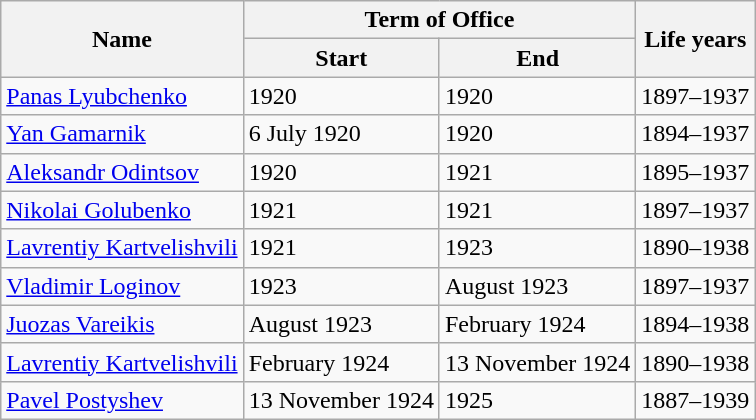<table class="wikitable">
<tr>
<th rowspan="2">Name</th>
<th colspan="2">Term of Office</th>
<th rowspan="2">Life years</th>
</tr>
<tr>
<th>Start</th>
<th>End</th>
</tr>
<tr>
<td><a href='#'>Panas Lyubchenko</a></td>
<td>1920</td>
<td>1920</td>
<td>1897–1937</td>
</tr>
<tr>
<td><a href='#'>Yan Gamarnik</a></td>
<td>6 July 1920</td>
<td>1920</td>
<td>1894–1937</td>
</tr>
<tr>
<td><a href='#'>Aleksandr Odintsov</a></td>
<td>1920</td>
<td>1921</td>
<td>1895–1937</td>
</tr>
<tr>
<td><a href='#'>Nikolai Golubenko</a></td>
<td>1921</td>
<td>1921</td>
<td>1897–1937</td>
</tr>
<tr>
<td><a href='#'>Lavrentiy Kartvelishvili</a></td>
<td>1921</td>
<td>1923</td>
<td>1890–1938</td>
</tr>
<tr>
<td><a href='#'>Vladimir Loginov</a></td>
<td>1923</td>
<td>August 1923</td>
<td>1897–1937</td>
</tr>
<tr>
<td><a href='#'>Juozas Vareikis</a></td>
<td>August 1923</td>
<td>February 1924</td>
<td>1894–1938</td>
</tr>
<tr>
<td><a href='#'>Lavrentiy Kartvelishvili</a></td>
<td>February 1924</td>
<td>13 November 1924</td>
<td>1890–1938</td>
</tr>
<tr>
<td><a href='#'>Pavel Postyshev</a></td>
<td>13 November 1924</td>
<td>1925</td>
<td>1887–1939</td>
</tr>
</table>
